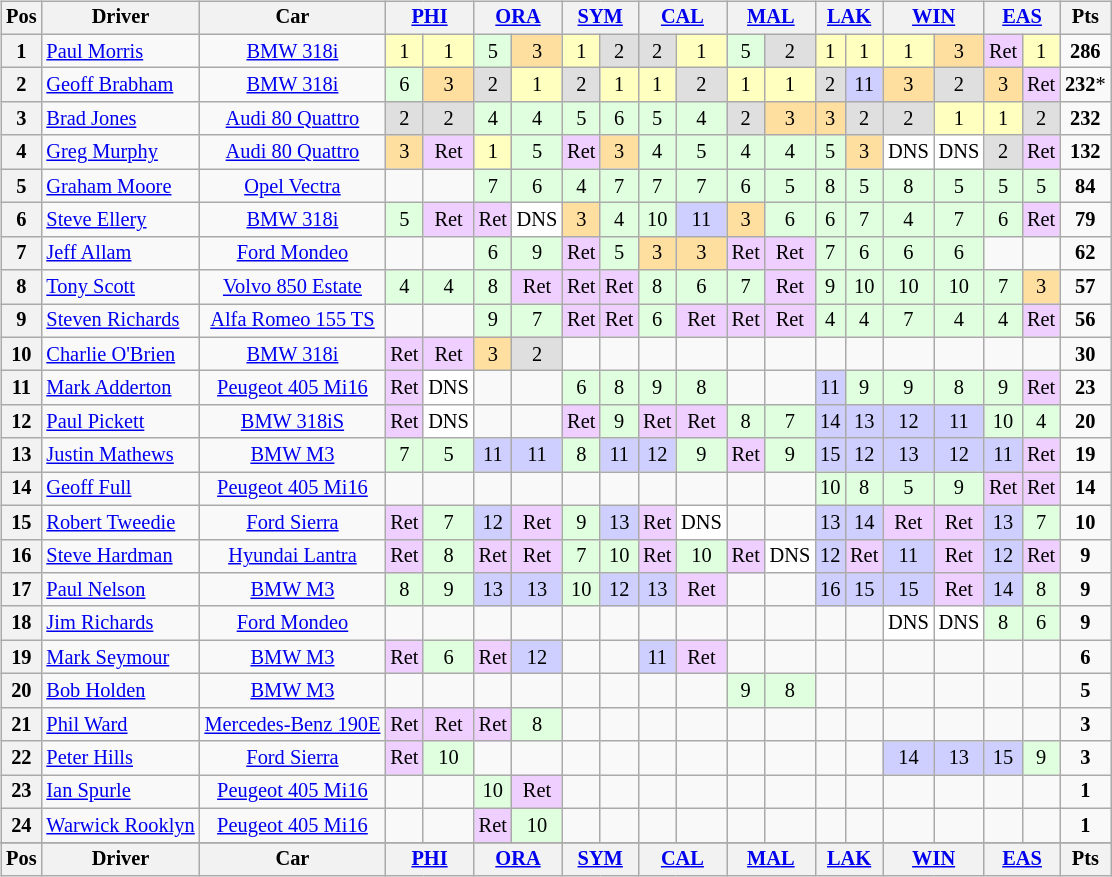<table>
<tr>
<td valign="top"><br><table align="left"| class="wikitable" style="font-size: 85%; text-align: center">
<tr valign="top">
<th valign="middle">Pos</th>
<th valign="middle">Driver</th>
<th valign="middle">Car</th>
<th colspan=2><a href='#'>PHI</a><br> </th>
<th colspan=2><a href='#'>ORA</a><br> </th>
<th colspan=2><a href='#'>SYM</a><br> </th>
<th colspan=2><a href='#'>CAL</a><br> </th>
<th colspan=2><a href='#'>MAL</a><br> </th>
<th colspan=2><a href='#'>LAK</a><br></th>
<th colspan=2><a href='#'>WIN</a><br> </th>
<th colspan=2><a href='#'>EAS</a><br> </th>
<th valign="middle">Pts</th>
</tr>
<tr>
<th>1</th>
<td align="left"> <a href='#'>Paul Morris</a></td>
<td><a href='#'>BMW 318i</a></td>
<td style="background:#ffffbf;">1</td>
<td style="background:#ffffbf;">1</td>
<td style="background:#dfffdf;">5</td>
<td style="background:#ffdf9f;">3</td>
<td style="background:#ffffbf;">1</td>
<td style="background:#dfdfdf;">2</td>
<td style="background:#dfdfdf;">2</td>
<td style="background:#ffffbf;">1</td>
<td style="background:#dfffdf;">5</td>
<td style="background:#dfdfdf;">2</td>
<td style="background:#ffffbf;">1</td>
<td style="background:#ffffbf;">1</td>
<td style="background:#ffffbf;">1</td>
<td style="background:#ffdf9f;">3</td>
<td style="background:#efcfff;">Ret</td>
<td style="background:#ffffbf;">1</td>
<td><strong>286</strong></td>
</tr>
<tr>
<th>2</th>
<td align="left"> <a href='#'>Geoff Brabham</a></td>
<td><a href='#'>BMW 318i</a></td>
<td style="background:#dfffdf;">6</td>
<td style="background:#ffdf9f;">3</td>
<td style="background:#dfdfdf;">2</td>
<td style="background:#ffffbf;">1</td>
<td style="background:#dfdfdf;">2</td>
<td style="background:#ffffbf;">1</td>
<td style="background:#ffffbf;">1</td>
<td style="background:#dfdfdf;">2</td>
<td style="background:#ffffbf;">1</td>
<td style="background:#ffffbf;">1</td>
<td style="background:#dfdfdf;">2</td>
<td style="background:#cfcfff;">11</td>
<td style="background:#ffdf9f;">3</td>
<td style="background:#dfdfdf;">2</td>
<td style="background:#ffdf9f;">3</td>
<td style="background:#efcfff;">Ret</td>
<td><strong>232</strong>*</td>
</tr>
<tr>
<th>3</th>
<td align="left"> <a href='#'>Brad Jones</a></td>
<td><a href='#'>Audi 80 Quattro</a></td>
<td style="background:#dfdfdf;">2</td>
<td style="background:#dfdfdf;">2</td>
<td style="background:#dfffdf;">4</td>
<td style="background:#dfffdf;">4</td>
<td style="background:#dfffdf;">5</td>
<td style="background:#dfffdf;">6</td>
<td style="background:#dfffdf;">5</td>
<td style="background:#dfffdf;">4</td>
<td style="background:#dfdfdf;">2</td>
<td style="background:#ffdf9f;">3</td>
<td style="background:#ffdf9f;">3</td>
<td style="background:#dfdfdf;">2</td>
<td style="background:#dfdfdf;">2</td>
<td style="background:#ffffbf;">1</td>
<td style="background:#ffffbf;">1</td>
<td style="background:#dfdfdf;">2</td>
<td><strong>232</strong></td>
</tr>
<tr>
<th>4</th>
<td align="left"> <a href='#'>Greg Murphy</a></td>
<td><a href='#'>Audi 80 Quattro</a></td>
<td style="background:#ffdf9f;">3</td>
<td style="background:#efcfff;">Ret</td>
<td style="background:#ffffbf;">1</td>
<td style="background:#dfffdf;">5</td>
<td style="background:#efcfff;">Ret</td>
<td style="background:#ffdf9f;">3</td>
<td style="background:#dfffdf;">4</td>
<td style="background:#dfffdf;">5</td>
<td style="background:#dfffdf;">4</td>
<td style="background:#dfffdf;">4</td>
<td style="background:#dfffdf;">5</td>
<td style="background:#ffdf9f;">3</td>
<td style="background:#ffffff;">DNS</td>
<td style="background:#ffffff;">DNS</td>
<td style="background:#dfdfdf;">2</td>
<td style="background:#efcfff;">Ret</td>
<td><strong>132</strong></td>
</tr>
<tr>
<th>5</th>
<td align="left"> <a href='#'>Graham Moore</a></td>
<td><a href='#'>Opel Vectra</a></td>
<td></td>
<td></td>
<td style="background:#dfffdf;">7</td>
<td style="background:#dfffdf;">6</td>
<td style="background:#dfffdf;">4</td>
<td style="background:#dfffdf;">7</td>
<td style="background:#dfffdf;">7</td>
<td style="background:#dfffdf;">7</td>
<td style="background:#dfffdf;">6</td>
<td style="background:#dfffdf;">5</td>
<td style="background:#dfffdf;">8</td>
<td style="background:#dfffdf;">5</td>
<td style="background:#dfffdf;">8</td>
<td style="background:#dfffdf;">5</td>
<td style="background:#dfffdf;">5</td>
<td style="background:#dfffdf;">5</td>
<td><strong>84</strong></td>
</tr>
<tr>
<th>6</th>
<td align="left"> <a href='#'>Steve Ellery</a></td>
<td><a href='#'>BMW 318i</a></td>
<td style="background:#dfffdf;">5</td>
<td style="background:#efcfff;">Ret</td>
<td style="background:#efcfff;">Ret</td>
<td style="background:#ffffff;">DNS</td>
<td style="background:#ffdf9f;">3</td>
<td style="background:#dfffdf;">4</td>
<td style="background:#dfffdf;">10</td>
<td style="background:#cfcfff;">11</td>
<td style="background:#ffdf9f;">3</td>
<td style="background:#dfffdf;">6</td>
<td style="background:#dfffdf;">6</td>
<td style="background:#dfffdf;">7</td>
<td style="background:#dfffdf;">4</td>
<td style="background:#dfffdf;">7</td>
<td style="background:#dfffdf;">6</td>
<td style="background:#efcfff;">Ret</td>
<td><strong>79</strong></td>
</tr>
<tr>
<th>7</th>
<td align="left"> <a href='#'>Jeff Allam</a></td>
<td><a href='#'>Ford Mondeo</a></td>
<td></td>
<td></td>
<td style="background:#dfffdf;">6</td>
<td style="background:#dfffdf;">9</td>
<td style="background:#efcfff;">Ret</td>
<td style="background:#dfffdf;">5</td>
<td style="background:#ffdf9f;">3</td>
<td style="background:#ffdf9f;">3</td>
<td style="background:#efcfff;">Ret</td>
<td style="background:#efcfff;">Ret</td>
<td style="background:#dfffdf;">7</td>
<td style="background:#dfffdf;">6</td>
<td style="background:#dfffdf;">6</td>
<td style="background:#dfffdf;">6</td>
<td></td>
<td></td>
<td><strong>62</strong></td>
</tr>
<tr>
<th>8</th>
<td align="left"> <a href='#'>Tony Scott</a></td>
<td><a href='#'>Volvo 850 Estate</a></td>
<td style="background:#dfffdf;">4</td>
<td style="background:#dfffdf;">4</td>
<td style="background:#dfffdf;">8</td>
<td style="background:#efcfff;">Ret</td>
<td style="background:#efcfff;">Ret</td>
<td style="background:#efcfff;">Ret</td>
<td style="background:#dfffdf;">8</td>
<td style="background:#dfffdf;">6</td>
<td style="background:#dfffdf;">7</td>
<td style="background:#efcfff;">Ret</td>
<td style="background:#dfffdf;">9</td>
<td style="background:#dfffdf;">10</td>
<td style="background:#dfffdf;">10</td>
<td style="background:#dfffdf;">10</td>
<td style="background:#dfffdf;">7</td>
<td style="background:#ffdf9f;">3</td>
<td><strong>57</strong></td>
</tr>
<tr>
<th>9</th>
<td align="left"> <a href='#'>Steven Richards</a></td>
<td><a href='#'>Alfa Romeo 155 TS</a></td>
<td></td>
<td></td>
<td style="background:#dfffdf;">9</td>
<td style="background:#dfffdf;">7</td>
<td style="background:#efcfff;">Ret</td>
<td style="background:#efcfff;">Ret</td>
<td style="background:#dfffdf;">6</td>
<td style="background:#efcfff;">Ret</td>
<td style="background:#efcfff;">Ret</td>
<td style="background:#efcfff;">Ret</td>
<td style="background:#dfffdf;">4</td>
<td style="background:#dfffdf;">4</td>
<td style="background:#dfffdf;">7</td>
<td style="background:#dfffdf;">4</td>
<td style="background:#dfffdf;">4</td>
<td style="background:#efcfff;">Ret</td>
<td><strong>56</strong></td>
</tr>
<tr>
<th>10</th>
<td align="left"> <a href='#'>Charlie O'Brien</a></td>
<td><a href='#'>BMW 318i</a></td>
<td style="background:#efcfff;">Ret</td>
<td style="background:#efcfff;">Ret</td>
<td style="background:#ffdf9f;">3</td>
<td style="background:#dfdfdf;">2</td>
<td></td>
<td></td>
<td></td>
<td></td>
<td></td>
<td></td>
<td></td>
<td></td>
<td></td>
<td></td>
<td></td>
<td></td>
<td><strong>30</strong></td>
</tr>
<tr>
<th>11</th>
<td align="left"> <a href='#'>Mark Adderton</a></td>
<td><a href='#'>Peugeot 405 Mi16</a></td>
<td style="background:#efcfff;">Ret</td>
<td style="background:#ffffff;">DNS</td>
<td></td>
<td></td>
<td style="background:#dfffdf;">6</td>
<td style="background:#dfffdf;">8</td>
<td style="background:#dfffdf;">9</td>
<td style="background:#dfffdf;">8</td>
<td></td>
<td></td>
<td style="background:#cfcfff;">11</td>
<td style="background:#dfffdf;">9</td>
<td style="background:#dfffdf;">9</td>
<td style="background:#dfffdf;">8</td>
<td style="background:#dfffdf;">9</td>
<td style="background:#efcfff;">Ret</td>
<td><strong>23</strong></td>
</tr>
<tr>
<th>12</th>
<td align="left"> <a href='#'>Paul Pickett</a></td>
<td><a href='#'>BMW 318iS</a></td>
<td style="background:#efcfff;">Ret</td>
<td style="background:#ffffff;">DNS</td>
<td></td>
<td></td>
<td style="background:#efcfff;">Ret</td>
<td style="background:#dfffdf;">9</td>
<td style="background:#efcfff;">Ret</td>
<td style="background:#efcfff;">Ret</td>
<td style="background:#dfffdf;">8</td>
<td style="background:#dfffdf;">7</td>
<td style="background:#cfcfff;">14</td>
<td style="background:#cfcfff;">13</td>
<td style="background:#cfcfff;">12</td>
<td style="background:#cfcfff;">11</td>
<td style="background:#dfffdf;">10</td>
<td style="background:#dfffdf;">4</td>
<td><strong>20</strong></td>
</tr>
<tr>
<th>13</th>
<td align="left"> <a href='#'>Justin Mathews</a></td>
<td><a href='#'>BMW M3</a></td>
<td style="background:#dfffdf;">7</td>
<td style="background:#dfffdf;">5</td>
<td style="background:#cfcfff;">11</td>
<td style="background:#cfcfff;">11</td>
<td style="background:#dfffdf;">8</td>
<td style="background:#cfcfff;">11</td>
<td style="background:#cfcfff;">12</td>
<td style="background:#dfffdf;">9</td>
<td style="background:#efcfff;">Ret</td>
<td style="background:#dfffdf;">9</td>
<td style="background:#cfcfff;">15</td>
<td style="background:#cfcfff;">12</td>
<td style="background:#cfcfff;">13</td>
<td style="background:#cfcfff;">12</td>
<td style="background:#cfcfff;">11</td>
<td style="background:#efcfff;">Ret</td>
<td><strong>19</strong></td>
</tr>
<tr>
<th>14</th>
<td align="left"> <a href='#'>Geoff Full</a></td>
<td><a href='#'>Peugeot 405 Mi16</a></td>
<td></td>
<td></td>
<td></td>
<td></td>
<td></td>
<td></td>
<td></td>
<td></td>
<td></td>
<td></td>
<td style="background:#dfffdf;">10</td>
<td style="background:#dfffdf;">8</td>
<td style="background:#dfffdf;">5</td>
<td style="background:#dfffdf;">9</td>
<td style="background:#efcfff;">Ret</td>
<td style="background:#efcfff;">Ret</td>
<td><strong>14</strong></td>
</tr>
<tr>
<th>15</th>
<td align="left"> <a href='#'>Robert Tweedie</a></td>
<td><a href='#'>Ford Sierra</a></td>
<td style="background:#efcfff;">Ret</td>
<td style="background:#dfffdf;">7</td>
<td style="background:#cfcfff;">12</td>
<td style="background:#efcfff;">Ret</td>
<td style="background:#dfffdf;">9</td>
<td style="background:#cfcfff;">13</td>
<td style="background:#efcfff;">Ret</td>
<td style="background:#ffffff;">DNS</td>
<td></td>
<td></td>
<td style="background:#cfcfff;">13</td>
<td style="background:#cfcfff;">14</td>
<td style="background:#efcfff;">Ret</td>
<td style="background:#efcfff;">Ret</td>
<td style="background:#cfcfff;">13</td>
<td style="background:#dfffdf;">7</td>
<td><strong>10</strong></td>
</tr>
<tr>
<th>16</th>
<td align="left"> <a href='#'>Steve Hardman</a></td>
<td><a href='#'>Hyundai Lantra</a></td>
<td style="background:#efcfff;">Ret</td>
<td style="background:#dfffdf;">8</td>
<td style="background:#efcfff;">Ret</td>
<td style="background:#efcfff;">Ret</td>
<td style="background:#dfffdf;">7</td>
<td style="background:#dfffdf;">10</td>
<td style="background:#efcfff;">Ret</td>
<td style="background:#dfffdf;">10</td>
<td style="background:#efcfff;">Ret</td>
<td style="background:#ffffff;">DNS</td>
<td style="background:#cfcfff;">12</td>
<td style="background:#efcfff;">Ret</td>
<td style="background:#cfcfff;">11</td>
<td style="background:#efcfff;">Ret</td>
<td style="background:#cfcfff;">12</td>
<td style="background:#efcfff;">Ret</td>
<td><strong>9</strong></td>
</tr>
<tr>
<th>17</th>
<td align="left"> <a href='#'>Paul Nelson</a></td>
<td><a href='#'>BMW M3</a></td>
<td style="background:#dfffdf;">8</td>
<td style="background:#dfffdf;">9</td>
<td style="background:#cfcfff;">13</td>
<td style="background:#cfcfff;">13</td>
<td style="background:#dfffdf;">10</td>
<td style="background:#cfcfff;">12</td>
<td style="background:#cfcfff;">13</td>
<td style="background:#efcfff;">Ret</td>
<td></td>
<td></td>
<td style="background:#cfcfff;">16</td>
<td style="background:#cfcfff;">15</td>
<td style="background:#cfcfff;">15</td>
<td style="background:#efcfff;">Ret</td>
<td style="background:#cfcfff;">14</td>
<td style="background:#dfffdf;">8</td>
<td><strong>9</strong></td>
</tr>
<tr>
<th>18</th>
<td align="left"> <a href='#'>Jim Richards</a></td>
<td><a href='#'>Ford Mondeo</a></td>
<td></td>
<td></td>
<td></td>
<td></td>
<td></td>
<td></td>
<td></td>
<td></td>
<td></td>
<td></td>
<td></td>
<td></td>
<td style="background:#ffffff;">DNS</td>
<td style="background:#ffffff;">DNS</td>
<td style="background:#dfffdf;">8</td>
<td style="background:#dfffdf;">6</td>
<td><strong>9</strong></td>
</tr>
<tr>
<th>19</th>
<td align="left"> <a href='#'>Mark Seymour</a></td>
<td><a href='#'>BMW M3</a></td>
<td style="background:#efcfff;">Ret</td>
<td style="background:#dfffdf;">6</td>
<td style="background:#efcfff;">Ret</td>
<td style="background:#cfcfff;">12</td>
<td></td>
<td></td>
<td style="background:#cfcfff;">11</td>
<td style="background:#efcfff;">Ret</td>
<td></td>
<td></td>
<td></td>
<td></td>
<td></td>
<td></td>
<td></td>
<td></td>
<td><strong>6</strong></td>
</tr>
<tr>
<th>20</th>
<td align="left"> <a href='#'>Bob Holden</a></td>
<td><a href='#'>BMW M3</a></td>
<td></td>
<td></td>
<td></td>
<td></td>
<td></td>
<td></td>
<td></td>
<td></td>
<td style="background:#dfffdf;">9</td>
<td style="background:#dfffdf;">8</td>
<td></td>
<td></td>
<td></td>
<td></td>
<td></td>
<td></td>
<td><strong>5</strong></td>
</tr>
<tr>
<th>21</th>
<td align="left"> <a href='#'>Phil Ward</a></td>
<td><a href='#'>Mercedes-Benz 190E</a></td>
<td style="background:#efcfff;">Ret</td>
<td style="background:#efcfff;">Ret</td>
<td style="background:#efcfff;">Ret</td>
<td style="background:#dfffdf;">8</td>
<td></td>
<td></td>
<td></td>
<td></td>
<td></td>
<td></td>
<td></td>
<td></td>
<td></td>
<td></td>
<td></td>
<td></td>
<td><strong>3</strong></td>
</tr>
<tr>
<th>22</th>
<td align="left"> <a href='#'>Peter Hills</a></td>
<td><a href='#'>Ford Sierra</a></td>
<td style="background:#efcfff;">Ret</td>
<td style="background:#dfffdf;">10</td>
<td></td>
<td></td>
<td></td>
<td></td>
<td></td>
<td></td>
<td></td>
<td></td>
<td></td>
<td></td>
<td style="background:#cfcfff;">14</td>
<td style="background:#cfcfff;">13</td>
<td style="background:#cfcfff;">15</td>
<td style="background:#dfffdf;">9</td>
<td><strong>3</strong></td>
</tr>
<tr>
<th>23</th>
<td align="left"> <a href='#'>Ian Spurle</a></td>
<td><a href='#'>Peugeot 405 Mi16</a></td>
<td></td>
<td></td>
<td style="background:#dfffdf;">10</td>
<td style="background:#efcfff;">Ret</td>
<td></td>
<td></td>
<td></td>
<td></td>
<td></td>
<td></td>
<td></td>
<td></td>
<td></td>
<td></td>
<td></td>
<td></td>
<td><strong>1</strong></td>
</tr>
<tr>
<th>24</th>
<td align="left"> <a href='#'>Warwick Rooklyn</a></td>
<td><a href='#'>Peugeot 405 Mi16</a></td>
<td></td>
<td></td>
<td style="background:#efcfff;">Ret</td>
<td style="background:#dfffdf;">10</td>
<td></td>
<td></td>
<td></td>
<td></td>
<td></td>
<td></td>
<td></td>
<td></td>
<td></td>
<td></td>
<td></td>
<td></td>
<td><strong>1</strong></td>
</tr>
<tr>
</tr>
<tr style="background: #f9f9f9" valign="top">
<th valign="middle">Pos</th>
<th valign="middle">Driver</th>
<th valign="middle">Car</th>
<th colspan=2><a href='#'>PHI</a></th>
<th colspan=2><a href='#'>ORA</a></th>
<th colspan=2><a href='#'>SYM</a></th>
<th colspan=2><a href='#'>CAL</a></th>
<th colspan=2><a href='#'>MAL</a></th>
<th colspan=2><a href='#'>LAK</a></th>
<th colspan=2><a href='#'>WIN</a></th>
<th colspan=2><a href='#'>EAS</a></th>
<th valign="middle">Pts</th>
</tr>
</table>
</td>
<td valign="top"><br></td>
</tr>
</table>
